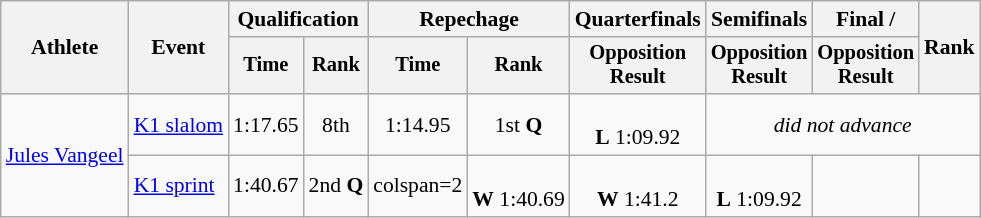<table class="wikitable" style="font-size:90%;">
<tr>
<th rowspan=2>Athlete</th>
<th rowspan=2>Event</th>
<th colspan=2>Qualification</th>
<th colspan=2>Repechage</th>
<th>Quarterfinals</th>
<th>Semifinals</th>
<th>Final / </th>
<th rowspan=2>Rank</th>
</tr>
<tr style="font-size:95%">
<th>Time</th>
<th>Rank</th>
<th>Time</th>
<th>Rank</th>
<th>Opposition<br>Result</th>
<th>Opposition<br>Result</th>
<th>Opposition<br>Result</th>
</tr>
<tr align=center>
<td rowspan=2 align=left><a href='#'>Jules Vangeel</a></td>
<td align=left><a href='#'>K1 slalom</a></td>
<td>1:17.65</td>
<td>8th</td>
<td>1:14.95</td>
<td>1st <strong>Q</strong></td>
<td><br> <strong>L</strong> 1:09.92</td>
<td colspan=3><em>did not advance</em></td>
</tr>
<tr align=center>
<td align=left><a href='#'>K1 sprint</a></td>
<td>1:40.67</td>
<td>2nd <strong>Q</strong></td>
<td>colspan=2 </td>
<td><br> <strong>W</strong> 1:40.69</td>
<td><br> <strong>W</strong> 1:41.2</td>
<td><br> <strong>L</strong> 1:09.92</td>
<td></td>
</tr>
</table>
